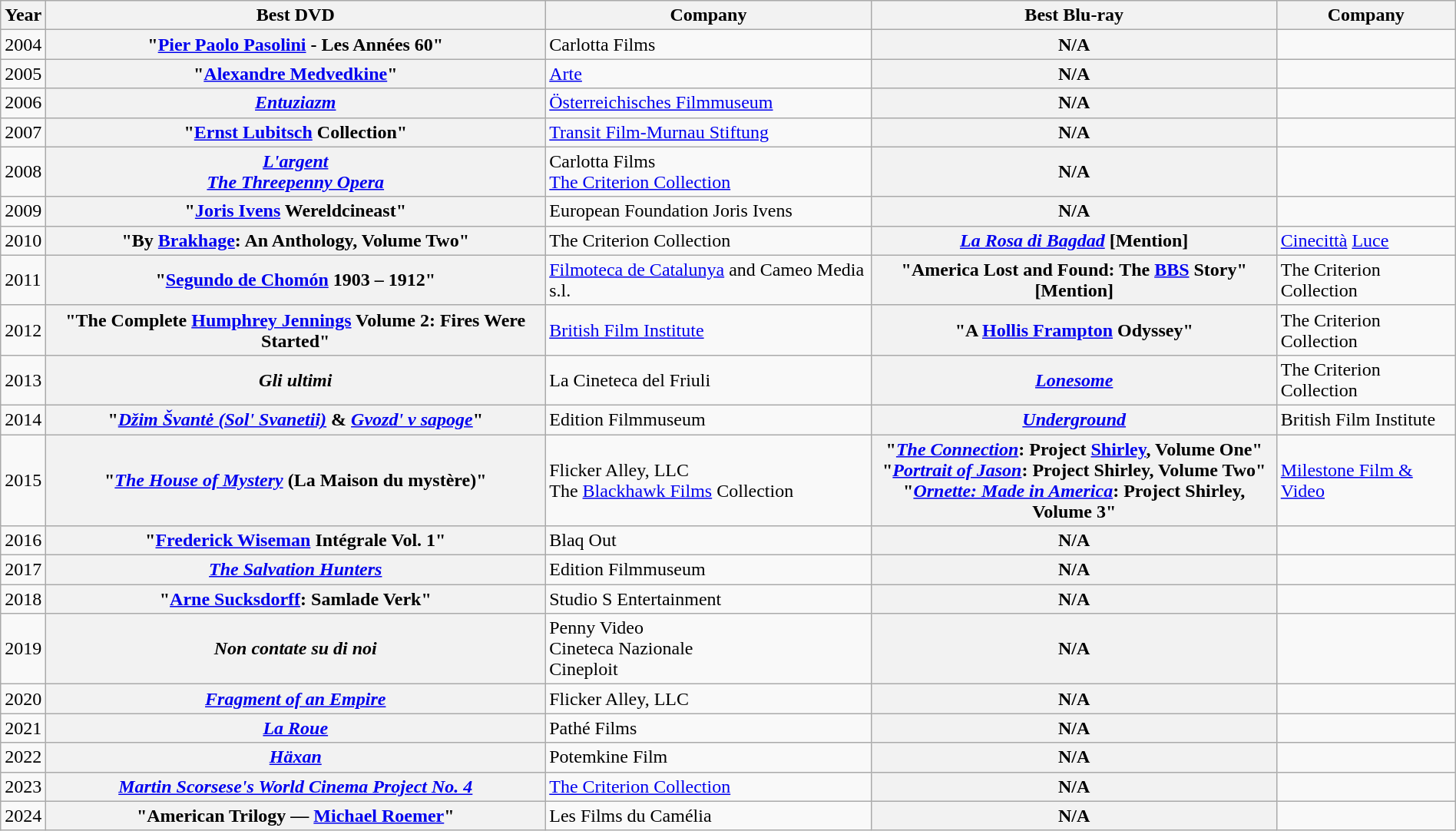<table class="wikitable plainrowheaders sortable" style="margin-right: 0;">
<tr>
<th scope="col">Year</th>
<th scope="col">Best DVD</th>
<th scope="col">Company</th>
<th scope="col">Best Blu-ray</th>
<th scope="col">Company</th>
</tr>
<tr>
<td>2004</td>
<th scope="row">"<a href='#'>Pier Paolo Pasolini</a> - Les Années 60"</th>
<td>Carlotta Films</td>
<th scope="row">N/A</th>
<td></td>
</tr>
<tr>
<td>2005</td>
<th scope="row">"<a href='#'>Alexandre Medvedkine</a>"</th>
<td><a href='#'>Arte</a></td>
<th scope="row">N/A</th>
<td></td>
</tr>
<tr>
<td>2006</td>
<th scope="row"><em><a href='#'>Entuziazm</a></em></th>
<td><a href='#'>Österreichisches Filmmuseum</a></td>
<th scope="row">N/A</th>
<td></td>
</tr>
<tr>
<td>2007</td>
<th scope="row">"<a href='#'>Ernst Lubitsch</a> Collection"</th>
<td><a href='#'>Transit Film-Murnau Stiftung</a></td>
<th scope="row">N/A</th>
<td></td>
</tr>
<tr>
<td>2008</td>
<th scope="row"><em><a href='#'>L'argent</a></em><br><em><a href='#'>The Threepenny Opera</a></em></th>
<td>Carlotta Films<br><a href='#'>The Criterion Collection</a></td>
<th scope="row">N/A</th>
<td></td>
</tr>
<tr>
<td>2009</td>
<th scope="row">"<a href='#'>Joris Ivens</a> Wereldcineast"</th>
<td>European Foundation Joris Ivens</td>
<th scope="row">N/A</th>
<td></td>
</tr>
<tr>
<td>2010</td>
<th scope="row">"By <a href='#'>Brakhage</a>: An Anthology, Volume Two"</th>
<td>The Criterion Collection</td>
<th scope="row"><em><a href='#'>La Rosa di Bagdad</a></em> [Mention]</th>
<td><a href='#'>Cinecittà</a> <a href='#'>Luce</a></td>
</tr>
<tr>
<td>2011</td>
<th scope="row">"<a href='#'>Segundo de Chomón</a> 1903 – 1912"</th>
<td><a href='#'>Filmoteca de Catalunya</a> and Cameo Media s.l.</td>
<th scope="row">"America Lost and Found: The <a href='#'>BBS</a> Story" [Mention]</th>
<td>The Criterion Collection</td>
</tr>
<tr>
<td>2012</td>
<th scope="row">"The Complete <a href='#'>Humphrey Jennings</a> Volume 2: Fires Were Started"</th>
<td><a href='#'>British Film Institute</a></td>
<th scope="row">"A <a href='#'>Hollis Frampton</a> Odyssey"</th>
<td>The Criterion Collection</td>
</tr>
<tr>
<td>2013</td>
<th scope="row"><em>Gli ultimi</em></th>
<td>La Cineteca del Friuli</td>
<th scope="row"><em><a href='#'>Lonesome</a></em></th>
<td>The Criterion Collection</td>
</tr>
<tr>
<td>2014</td>
<th scope="row">"<em><a href='#'>Džim Švantė (Sol' Svanetii)</a></em> & <em><a href='#'>Gvozd' v sapoge</a></em>"</th>
<td>Edition Filmmuseum</td>
<th scope="row"><em><a href='#'>Underground</a></em></th>
<td>British Film Institute</td>
</tr>
<tr>
<td>2015</td>
<th scope="row">"<em><a href='#'>The House of Mystery</a></em> (La Maison du mystère)"</th>
<td>Flicker Alley, LLC<br>The <a href='#'>Blackhawk Films</a> Collection</td>
<th scope="row">"<em><a href='#'>The Connection</a></em>: Project <a href='#'>Shirley</a>, Volume One"<br>"<em><a href='#'>Portrait of Jason</a></em>: Project Shirley, Volume Two"<br>"<em><a href='#'>Ornette: Made in America</a></em>: Project Shirley, Volume 3"</th>
<td><a href='#'>Milestone Film & Video</a></td>
</tr>
<tr>
<td>2016</td>
<th scope="row">"<a href='#'>Frederick Wiseman</a> Intégrale Vol. 1"</th>
<td>Blaq Out</td>
<th scope="row">N/A</th>
<td></td>
</tr>
<tr>
<td>2017</td>
<th scope="row"><em><a href='#'>The Salvation Hunters</a></em></th>
<td>Edition Filmmuseum</td>
<th scope="row">N/A</th>
<td></td>
</tr>
<tr>
<td>2018</td>
<th scope="row">"<a href='#'>Arne Sucksdorff</a>: Samlade Verk"</th>
<td>Studio S Entertainment</td>
<th scope="row">N/A</th>
<td></td>
</tr>
<tr>
<td>2019</td>
<th scope="row"><em>Non contate su di noi</em></th>
<td>Penny Video<br>Cineteca Nazionale<br>Cineploit</td>
<th scope="row">N/A</th>
<td></td>
</tr>
<tr>
<td>2020</td>
<th scope="row"><em><a href='#'>Fragment of an Empire</a></em></th>
<td>Flicker Alley, LLC</td>
<th scope="row">N/A</th>
<td></td>
</tr>
<tr>
<td>2021</td>
<th scope="row"><em><a href='#'>La Roue</a></em></th>
<td>Pathé Films</td>
<th scope="row">N/A</th>
<td></td>
</tr>
<tr>
<td>2022</td>
<th scope="row"><em><a href='#'>Häxan</a></em></th>
<td>Potemkine Film</td>
<th scope="row">N/A</th>
<td></td>
</tr>
<tr>
<td>2023</td>
<th scope="row"><em><a href='#'>Martin Scorsese's World Cinema Project No. 4</a></em></th>
<td><a href='#'>The Criterion Collection</a></td>
<th scope="row">N/A</th>
<td></td>
</tr>
<tr>
<td>2024</td>
<th scope="row">"American Trilogy — <a href='#'>Michael Roemer</a>"</th>
<td>Les Films du Camélia</td>
<th scope="row">N/A</th>
</tr>
</table>
